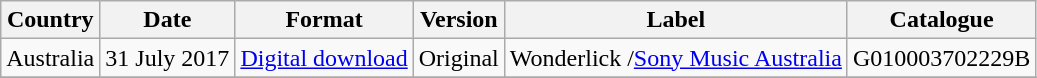<table class="wikitable">
<tr>
<th>Country</th>
<th>Date</th>
<th>Format</th>
<th>Version</th>
<th>Label</th>
<th>Catalogue</th>
</tr>
<tr>
<td>Australia</td>
<td>31 July 2017</td>
<td><a href='#'>Digital download</a></td>
<td>Original</td>
<td>Wonderlick /<a href='#'>Sony Music Australia</a></td>
<td>G010003702229B</td>
</tr>
<tr>
</tr>
</table>
